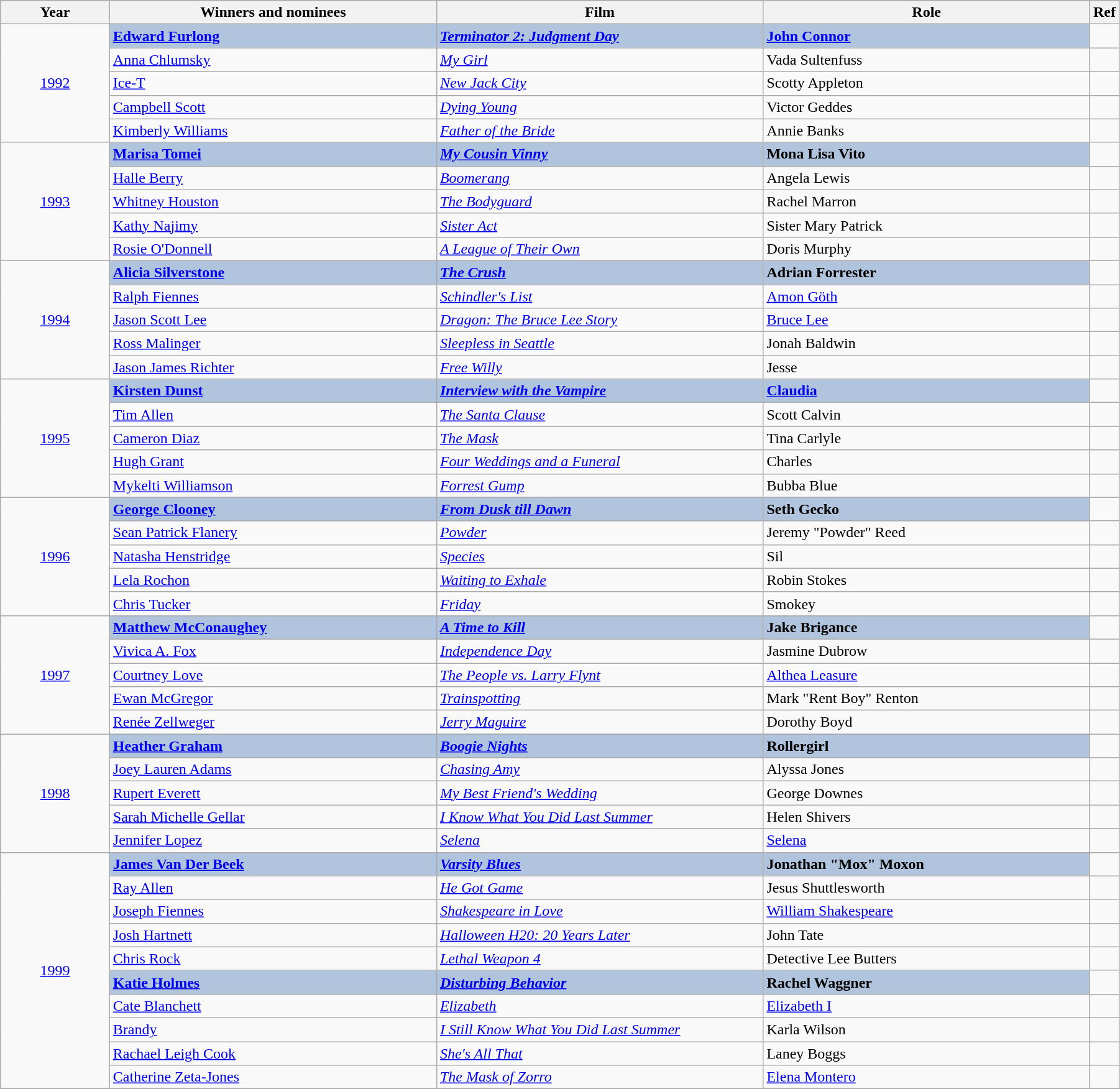<table class="wikitable" width="95%" cellpadding="5">
<tr>
<th width="10%">Year</th>
<th width="30%">Winners and nominees</th>
<th width="30%">Film</th>
<th width="30%">Role</th>
<th>Ref</th>
</tr>
<tr>
<td rowspan="5" align="center"><a href='#'>1992</a></td>
<td style="background:#B0C4DE;"><strong><a href='#'>Edward Furlong</a></strong></td>
<td style="background:#B0C4DE;"><strong><em><a href='#'>Terminator 2: Judgment Day</a></em></strong></td>
<td style="background:#B0C4DE;"><strong><a href='#'>John Connor</a></strong></td>
<td></td>
</tr>
<tr>
<td><a href='#'>Anna Chlumsky</a></td>
<td><em><a href='#'>My Girl</a></em></td>
<td>Vada Sultenfuss</td>
<td></td>
</tr>
<tr>
<td><a href='#'>Ice-T</a></td>
<td><em><a href='#'>New Jack City</a></em></td>
<td>Scotty Appleton</td>
<td></td>
</tr>
<tr>
<td><a href='#'>Campbell Scott</a></td>
<td><em><a href='#'>Dying Young</a></em></td>
<td>Victor Geddes</td>
<td></td>
</tr>
<tr>
<td><a href='#'>Kimberly Williams</a></td>
<td><em><a href='#'>Father of the Bride</a></em></td>
<td>Annie Banks</td>
<td></td>
</tr>
<tr>
<td rowspan="5" align="center"><a href='#'>1993</a></td>
<td style="background:#B0C4DE;"><strong><a href='#'>Marisa Tomei</a></strong></td>
<td style="background:#B0C4DE;"><strong><em><a href='#'>My Cousin Vinny</a></em></strong></td>
<td style="background:#B0C4DE;"><strong>Mona Lisa Vito</strong></td>
<td></td>
</tr>
<tr>
<td><a href='#'>Halle Berry</a></td>
<td><em><a href='#'>Boomerang</a></em></td>
<td>Angela Lewis</td>
<td></td>
</tr>
<tr>
<td><a href='#'>Whitney Houston</a></td>
<td><em><a href='#'>The Bodyguard</a></em></td>
<td>Rachel Marron</td>
<td></td>
</tr>
<tr>
<td><a href='#'>Kathy Najimy</a></td>
<td><em><a href='#'>Sister Act</a></em></td>
<td>Sister Mary Patrick</td>
<td></td>
</tr>
<tr>
<td><a href='#'>Rosie O'Donnell</a></td>
<td><em><a href='#'>A League of Their Own</a></em></td>
<td>Doris Murphy</td>
<td></td>
</tr>
<tr>
<td rowspan="5" align="center"><a href='#'>1994</a></td>
<td style="background:#B0C4DE;"><strong><a href='#'>Alicia Silverstone</a></strong></td>
<td style="background:#B0C4DE;"><strong><em><a href='#'>The Crush</a></em></strong></td>
<td style="background:#B0C4DE;"><strong>Adrian Forrester</strong></td>
<td></td>
</tr>
<tr>
<td><a href='#'>Ralph Fiennes</a></td>
<td><em><a href='#'>Schindler's List</a></em></td>
<td><a href='#'>Amon Göth</a></td>
<td></td>
</tr>
<tr>
<td><a href='#'>Jason Scott Lee</a></td>
<td><em><a href='#'>Dragon: The Bruce Lee Story</a></em></td>
<td><a href='#'>Bruce Lee</a></td>
<td></td>
</tr>
<tr>
<td><a href='#'>Ross Malinger</a></td>
<td><em><a href='#'>Sleepless in Seattle</a></em></td>
<td>Jonah Baldwin</td>
<td></td>
</tr>
<tr>
<td><a href='#'>Jason James Richter</a></td>
<td><em><a href='#'>Free Willy</a></em></td>
<td>Jesse</td>
<td></td>
</tr>
<tr>
<td rowspan="5" align="center"><a href='#'>1995</a></td>
<td style="background:#B0C4DE;"><strong><a href='#'>Kirsten Dunst</a></strong></td>
<td style="background:#B0C4DE;"><strong><em><a href='#'>Interview with the Vampire</a></em></strong></td>
<td style="background:#B0C4DE;"><strong><a href='#'>Claudia</a></strong></td>
<td></td>
</tr>
<tr>
<td><a href='#'>Tim Allen</a></td>
<td><em><a href='#'>The Santa Clause</a></em></td>
<td>Scott Calvin</td>
<td></td>
</tr>
<tr>
<td><a href='#'>Cameron Diaz</a></td>
<td><em><a href='#'>The Mask</a></em></td>
<td>Tina Carlyle</td>
<td></td>
</tr>
<tr>
<td><a href='#'>Hugh Grant</a></td>
<td><em><a href='#'>Four Weddings and a Funeral</a></em></td>
<td>Charles</td>
<td></td>
</tr>
<tr>
<td><a href='#'>Mykelti Williamson</a></td>
<td><em><a href='#'>Forrest Gump</a></em></td>
<td>Bubba Blue</td>
<td></td>
</tr>
<tr>
<td rowspan="5" align="center"><a href='#'>1996</a></td>
<td style="background:#B0C4DE;"><strong><a href='#'>George Clooney</a></strong></td>
<td style="background:#B0C4DE;"><strong><em><a href='#'>From Dusk till Dawn</a></em></strong></td>
<td style="background:#B0C4DE;"><strong>Seth Gecko</strong></td>
<td></td>
</tr>
<tr>
<td><a href='#'>Sean Patrick Flanery</a></td>
<td><em><a href='#'>Powder</a></em></td>
<td>Jeremy "Powder" Reed</td>
<td></td>
</tr>
<tr>
<td><a href='#'>Natasha Henstridge</a></td>
<td><em><a href='#'>Species</a></em></td>
<td>Sil</td>
<td></td>
</tr>
<tr>
<td><a href='#'>Lela Rochon</a></td>
<td><em><a href='#'>Waiting to Exhale</a></em></td>
<td>Robin Stokes</td>
<td></td>
</tr>
<tr>
<td><a href='#'>Chris Tucker</a></td>
<td><em><a href='#'>Friday</a></em></td>
<td>Smokey</td>
<td></td>
</tr>
<tr>
<td rowspan="5" align="center"><a href='#'>1997</a></td>
<td style="background:#B0C4DE;"><strong><a href='#'>Matthew McConaughey</a></strong></td>
<td style="background:#B0C4DE;"><strong><em><a href='#'>A Time to Kill</a></em></strong></td>
<td style="background:#B0C4DE;"><strong>Jake Brigance</strong></td>
<td></td>
</tr>
<tr>
<td><a href='#'>Vivica A. Fox</a></td>
<td><em><a href='#'>Independence Day</a></em></td>
<td>Jasmine Dubrow</td>
<td></td>
</tr>
<tr>
<td><a href='#'>Courtney Love</a></td>
<td><em><a href='#'>The People vs. Larry Flynt</a></em></td>
<td><a href='#'>Althea Leasure</a></td>
<td></td>
</tr>
<tr>
<td><a href='#'>Ewan McGregor</a></td>
<td><em><a href='#'>Trainspotting</a></em></td>
<td>Mark "Rent Boy" Renton</td>
<td></td>
</tr>
<tr>
<td><a href='#'>Renée Zellweger</a></td>
<td><em><a href='#'>Jerry Maguire</a></em></td>
<td>Dorothy Boyd</td>
<td></td>
</tr>
<tr>
<td rowspan="5" align="center"><a href='#'>1998</a></td>
<td style="background:#B0C4DE;"><strong><a href='#'>Heather Graham</a></strong></td>
<td style="background:#B0C4DE;"><strong><em><a href='#'>Boogie Nights</a></em></strong></td>
<td style="background:#B0C4DE;"><strong>Rollergirl</strong></td>
<td></td>
</tr>
<tr>
<td><a href='#'>Joey Lauren Adams</a></td>
<td><em><a href='#'>Chasing Amy</a></em></td>
<td>Alyssa Jones</td>
<td></td>
</tr>
<tr>
<td><a href='#'>Rupert Everett</a></td>
<td><em><a href='#'>My Best Friend's Wedding</a></em></td>
<td>George Downes</td>
<td></td>
</tr>
<tr>
<td><a href='#'>Sarah Michelle Gellar</a></td>
<td><em><a href='#'>I Know What You Did Last Summer</a></em></td>
<td>Helen Shivers</td>
<td></td>
</tr>
<tr>
<td><a href='#'>Jennifer Lopez</a></td>
<td><em><a href='#'>Selena</a></em></td>
<td><a href='#'>Selena</a></td>
<td></td>
</tr>
<tr>
<td rowspan="10" align="center"><a href='#'>1999</a></td>
<td style="background:#B0C4DE;"><strong><a href='#'>James Van Der Beek</a></strong></td>
<td style="background:#B0C4DE;"><strong><em><a href='#'>Varsity Blues</a></em></strong></td>
<td style="background:#B0C4DE;"><strong>Jonathan "Mox" Moxon</strong></td>
<td></td>
</tr>
<tr>
<td><a href='#'>Ray Allen</a></td>
<td><em><a href='#'>He Got Game</a></em></td>
<td>Jesus Shuttlesworth</td>
<td></td>
</tr>
<tr>
<td><a href='#'>Joseph Fiennes</a></td>
<td><em><a href='#'>Shakespeare in Love</a></em></td>
<td><a href='#'>William Shakespeare</a></td>
<td></td>
</tr>
<tr>
<td><a href='#'>Josh Hartnett</a></td>
<td><em><a href='#'>Halloween H20: 20 Years Later</a></em></td>
<td>John Tate</td>
<td></td>
</tr>
<tr>
<td><a href='#'>Chris Rock</a></td>
<td><em><a href='#'>Lethal Weapon 4</a></em></td>
<td>Detective Lee Butters</td>
<td></td>
</tr>
<tr>
<td style="background:#B0C4DE;"><strong><a href='#'>Katie Holmes</a></strong></td>
<td style="background:#B0C4DE;"><strong><em><a href='#'>Disturbing Behavior</a></em></strong></td>
<td style="background:#B0C4DE;"><strong>Rachel Waggner</strong></td>
<td></td>
</tr>
<tr>
<td><a href='#'>Cate Blanchett</a></td>
<td><em><a href='#'>Elizabeth</a></em></td>
<td><a href='#'>Elizabeth I</a></td>
<td></td>
</tr>
<tr>
<td><a href='#'>Brandy</a></td>
<td><em><a href='#'>I Still Know What You Did Last Summer</a></em></td>
<td>Karla Wilson</td>
<td></td>
</tr>
<tr>
<td><a href='#'>Rachael Leigh Cook</a></td>
<td><em><a href='#'>She's All That</a></em></td>
<td>Laney Boggs</td>
<td></td>
</tr>
<tr>
<td><a href='#'>Catherine Zeta-Jones</a></td>
<td><em><a href='#'>The Mask of Zorro</a></em></td>
<td><a href='#'>Elena Montero</a></td>
<td></td>
</tr>
</table>
